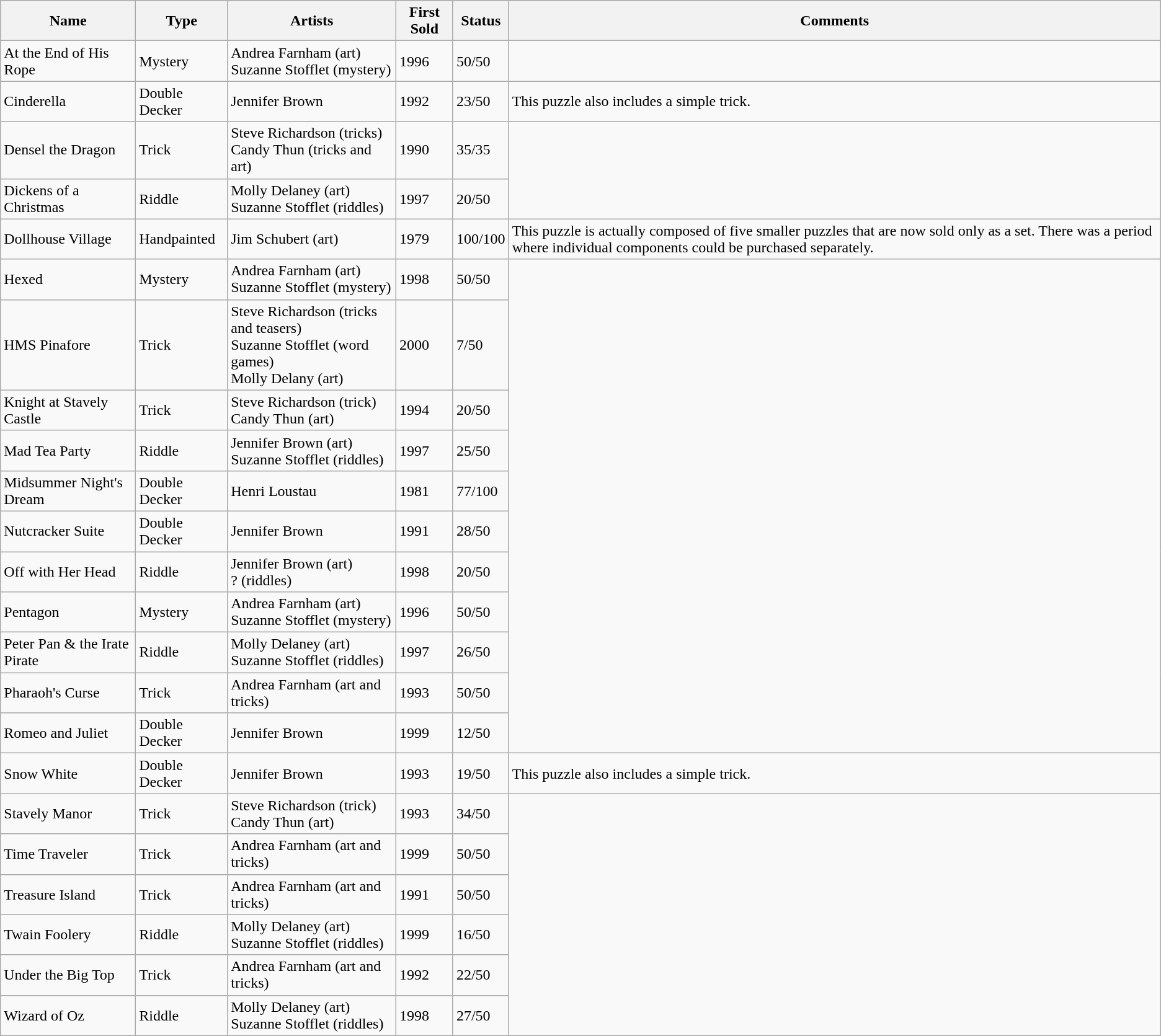<table class="wikitable sortable">
<tr>
<th>Name</th>
<th>Type</th>
<th>Artists</th>
<th>First Sold</th>
<th>Status</th>
<th class="unsortable">Comments</th>
</tr>
<tr>
<td>At the End of His Rope</td>
<td>Mystery</td>
<td>Andrea Farnham (art)<br>Suzanne Stofflet (mystery)</td>
<td>1996</td>
<td>50/50</td>
<td></td>
</tr>
<tr>
<td>Cinderella</td>
<td>Double Decker</td>
<td>Jennifer Brown</td>
<td>1992</td>
<td>23/50</td>
<td>This puzzle also includes a simple trick.</td>
</tr>
<tr>
<td>Densel the Dragon</td>
<td>Trick</td>
<td>Steve Richardson (tricks)<br>Candy Thun (tricks and art)</td>
<td>1990</td>
<td>35/35</td>
</tr>
<tr>
<td>Dickens of a Christmas</td>
<td>Riddle</td>
<td>Molly Delaney (art)<br>Suzanne Stofflet (riddles)</td>
<td>1997</td>
<td>20/50</td>
</tr>
<tr>
<td>Dollhouse Village</td>
<td>Handpainted</td>
<td>Jim Schubert (art)</td>
<td>1979</td>
<td>100/100</td>
<td>This puzzle is actually composed of five smaller puzzles that are now sold only as a set. There was a period where individual components could be purchased separately.</td>
</tr>
<tr>
<td>Hexed</td>
<td>Mystery</td>
<td>Andrea Farnham (art)<br>Suzanne Stofflet (mystery)</td>
<td>1998</td>
<td>50/50</td>
</tr>
<tr>
<td>HMS Pinafore</td>
<td>Trick</td>
<td>Steve Richardson (tricks and teasers)<br>Suzanne Stofflet (word games)<br>Molly Delany (art)</td>
<td>2000</td>
<td>7/50</td>
</tr>
<tr>
<td>Knight at Stavely Castle</td>
<td>Trick</td>
<td>Steve Richardson (trick)<br>Candy Thun (art)</td>
<td>1994</td>
<td>20/50</td>
</tr>
<tr>
<td>Mad Tea Party</td>
<td>Riddle</td>
<td>Jennifer Brown (art)<br>Suzanne Stofflet (riddles)</td>
<td>1997</td>
<td>25/50</td>
</tr>
<tr>
<td>Midsummer Night's Dream</td>
<td>Double Decker</td>
<td>Henri Loustau</td>
<td>1981</td>
<td>77/100</td>
</tr>
<tr>
<td>Nutcracker Suite</td>
<td>Double Decker</td>
<td>Jennifer Brown</td>
<td>1991</td>
<td>28/50</td>
</tr>
<tr>
<td>Off with Her Head</td>
<td>Riddle</td>
<td>Jennifer Brown (art)<br>? (riddles)</td>
<td>1998</td>
<td>20/50</td>
</tr>
<tr>
<td>Pentagon</td>
<td>Mystery</td>
<td>Andrea Farnham (art)<br>Suzanne Stofflet (mystery)</td>
<td>1996</td>
<td>50/50</td>
</tr>
<tr>
<td>Peter Pan & the Irate Pirate</td>
<td>Riddle</td>
<td>Molly Delaney (art)<br>Suzanne Stofflet (riddles)</td>
<td>1997</td>
<td>26/50</td>
</tr>
<tr>
<td>Pharaoh's Curse</td>
<td>Trick</td>
<td>Andrea Farnham (art and tricks)</td>
<td>1993</td>
<td>50/50</td>
</tr>
<tr>
<td>Romeo and Juliet</td>
<td>Double Decker</td>
<td>Jennifer Brown</td>
<td>1999</td>
<td>12/50</td>
</tr>
<tr>
<td>Snow White</td>
<td>Double Decker</td>
<td>Jennifer Brown</td>
<td>1993</td>
<td>19/50</td>
<td>This puzzle also includes a simple trick.</td>
</tr>
<tr>
<td>Stavely Manor</td>
<td>Trick</td>
<td>Steve Richardson (trick)<br>Candy Thun (art)</td>
<td>1993</td>
<td>34/50</td>
</tr>
<tr>
<td>Time Traveler</td>
<td>Trick</td>
<td>Andrea Farnham (art and tricks)</td>
<td>1999</td>
<td>50/50</td>
</tr>
<tr>
<td>Treasure Island</td>
<td>Trick</td>
<td>Andrea Farnham (art and tricks)</td>
<td>1991</td>
<td>50/50</td>
</tr>
<tr>
<td>Twain Foolery</td>
<td>Riddle</td>
<td>Molly Delaney (art)<br>Suzanne Stofflet (riddles)</td>
<td>1999</td>
<td>16/50</td>
</tr>
<tr>
<td>Under the Big Top</td>
<td>Trick</td>
<td>Andrea Farnham (art and tricks)</td>
<td>1992</td>
<td>22/50</td>
</tr>
<tr>
<td>Wizard of Oz</td>
<td>Riddle</td>
<td>Molly Delaney (art)<br>Suzanne Stofflet (riddles)</td>
<td>1998</td>
<td>27/50</td>
</tr>
</table>
